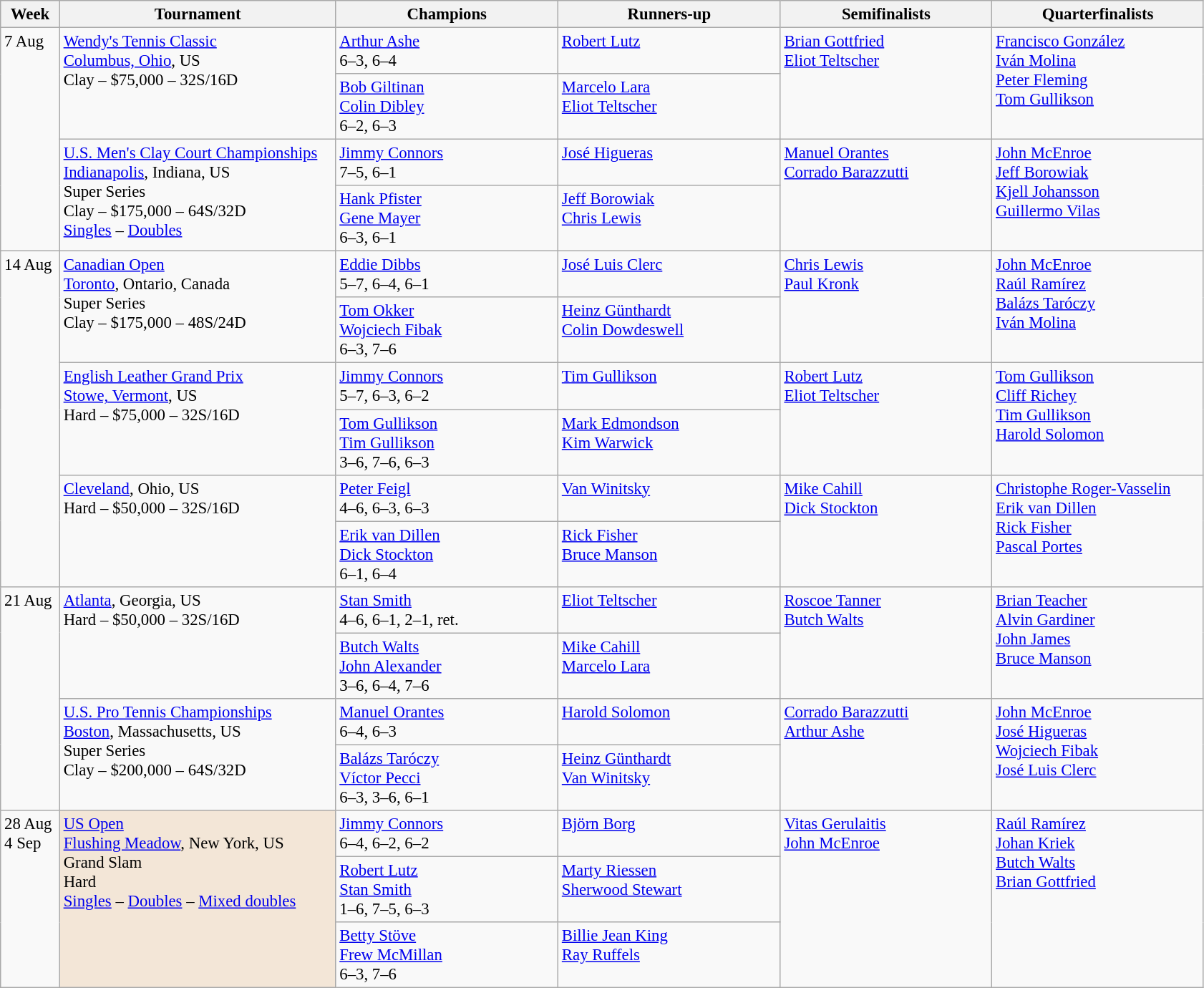<table class=wikitable style=font-size:95%>
<tr>
<th style="width:48px;">Week</th>
<th style="width:250px;">Tournament</th>
<th style="width:200px;">Champions</th>
<th style="width:200px;">Runners-up</th>
<th style="width:190px;">Semifinalists</th>
<th style="width:190px;">Quarterfinalists</th>
</tr>
<tr valign=top>
<td rowspan=4>7 Aug</td>
<td rowspan=2><a href='#'>Wendy's Tennis Classic</a> <br> <a href='#'>Columbus, Ohio</a>, US <br> Clay – $75,000 – 32S/16D</td>
<td> <a href='#'>Arthur Ashe</a> <br> 6–3, 6–4</td>
<td> <a href='#'>Robert Lutz</a></td>
<td rowspan=2> <a href='#'>Brian Gottfried</a> <br>  <a href='#'>Eliot Teltscher</a></td>
<td rowspan=2> <a href='#'>Francisco González</a> <br>  <a href='#'>Iván Molina</a> <br>  <a href='#'>Peter Fleming</a> <br>  <a href='#'>Tom Gullikson</a></td>
</tr>
<tr valign=top>
<td> <a href='#'>Bob Giltinan</a> <br>  <a href='#'>Colin Dibley</a> <br> 6–2, 6–3</td>
<td> <a href='#'>Marcelo Lara</a> <br>  <a href='#'>Eliot Teltscher</a></td>
</tr>
<tr valign=top>
<td rowspan=2><a href='#'>U.S. Men's Clay Court Championships</a> <br> <a href='#'>Indianapolis</a>, Indiana, US <br>Super Series <br> Clay – $175,000 – 64S/32D <br> <a href='#'>Singles</a> – <a href='#'>Doubles</a></td>
<td> <a href='#'>Jimmy Connors</a> <br> 7–5, 6–1</td>
<td> <a href='#'>José Higueras</a></td>
<td rowspan=2> <a href='#'>Manuel Orantes</a> <br>  <a href='#'>Corrado Barazzutti</a></td>
<td rowspan=2> <a href='#'>John McEnroe</a> <br>  <a href='#'>Jeff Borowiak</a> <br>  <a href='#'>Kjell Johansson</a> <br>  <a href='#'>Guillermo Vilas</a></td>
</tr>
<tr valign=top>
<td> <a href='#'>Hank Pfister</a> <br>  <a href='#'>Gene Mayer</a> <br> 6–3, 6–1</td>
<td> <a href='#'>Jeff Borowiak</a> <br>  <a href='#'>Chris Lewis</a></td>
</tr>
<tr valign=top>
<td rowspan=6>14 Aug</td>
<td rowspan=2><a href='#'>Canadian Open</a> <br> <a href='#'>Toronto</a>, Ontario, Canada <br>Super Series <br> Clay – $175,000 – 48S/24D</td>
<td> <a href='#'>Eddie Dibbs</a> <br> 5–7, 6–4, 6–1</td>
<td> <a href='#'>José Luis Clerc</a></td>
<td rowspan=2> <a href='#'>Chris Lewis</a> <br>  <a href='#'>Paul Kronk</a></td>
<td rowspan=2> <a href='#'>John McEnroe</a> <br>  <a href='#'>Raúl Ramírez</a> <br>  <a href='#'>Balázs Taróczy</a> <br>  <a href='#'>Iván Molina</a></td>
</tr>
<tr valign=top>
<td> <a href='#'>Tom Okker</a> <br>  <a href='#'>Wojciech Fibak</a> <br> 6–3, 7–6</td>
<td> <a href='#'>Heinz Günthardt</a> <br>  <a href='#'>Colin Dowdeswell</a></td>
</tr>
<tr valign=top>
<td rowspan=2><a href='#'>English Leather Grand Prix</a> <br> <a href='#'>Stowe, Vermont</a>, US <br> Hard – $75,000 – 32S/16D</td>
<td> <a href='#'>Jimmy Connors</a> <br> 5–7, 6–3, 6–2</td>
<td> <a href='#'>Tim Gullikson</a></td>
<td rowspan=2> <a href='#'>Robert Lutz</a> <br>  <a href='#'>Eliot Teltscher</a></td>
<td rowspan=2> <a href='#'>Tom Gullikson</a> <br>  <a href='#'>Cliff Richey</a> <br>  <a href='#'>Tim Gullikson</a> <br>  <a href='#'>Harold Solomon</a></td>
</tr>
<tr valign=top>
<td> <a href='#'>Tom Gullikson</a> <br>  <a href='#'>Tim Gullikson</a> <br> 3–6, 7–6, 6–3</td>
<td> <a href='#'>Mark Edmondson</a> <br>  <a href='#'>Kim Warwick</a></td>
</tr>
<tr valign=top>
<td rowspan=2><a href='#'>Cleveland</a>, Ohio, US <br> Hard – $50,000 – 32S/16D</td>
<td> <a href='#'>Peter Feigl</a> <br> 4–6, 6–3, 6–3</td>
<td> <a href='#'>Van Winitsky</a></td>
<td rowspan=2> <a href='#'>Mike Cahill</a> <br>  <a href='#'>Dick Stockton</a></td>
<td rowspan=2> <a href='#'>Christophe Roger-Vasselin</a> <br>  <a href='#'>Erik van Dillen</a> <br>  <a href='#'>Rick Fisher</a> <br>  <a href='#'>Pascal Portes</a></td>
</tr>
<tr valign=top>
<td> <a href='#'>Erik van Dillen</a> <br>  <a href='#'>Dick Stockton</a> <br> 6–1, 6–4</td>
<td> <a href='#'>Rick Fisher</a> <br>  <a href='#'>Bruce Manson</a></td>
</tr>
<tr valign=top>
<td rowspan=4>21 Aug</td>
<td rowspan=2><a href='#'>Atlanta</a>, Georgia, US <br> Hard – $50,000 – 32S/16D</td>
<td> <a href='#'>Stan Smith</a> <br> 4–6, 6–1, 2–1, ret.</td>
<td> <a href='#'>Eliot Teltscher</a></td>
<td rowspan=2> <a href='#'>Roscoe Tanner</a> <br>  <a href='#'>Butch Walts</a></td>
<td rowspan=2> <a href='#'>Brian Teacher</a> <br>  <a href='#'>Alvin Gardiner</a> <br>  <a href='#'>John James</a> <br>  <a href='#'>Bruce Manson</a></td>
</tr>
<tr valign=top>
<td> <a href='#'>Butch Walts</a> <br>  <a href='#'>John Alexander</a> <br> 3–6, 6–4, 7–6</td>
<td> <a href='#'>Mike Cahill</a> <br>  <a href='#'>Marcelo Lara</a></td>
</tr>
<tr valign=top>
<td rowspan=2><a href='#'>U.S. Pro Tennis Championships</a> <br> <a href='#'>Boston</a>, Massachusetts, US <br>Super Series <br> Clay – $200,000 – 64S/32D</td>
<td> <a href='#'>Manuel Orantes</a> <br> 6–4, 6–3</td>
<td> <a href='#'>Harold Solomon</a></td>
<td rowspan=2> <a href='#'>Corrado Barazzutti</a> <br>  <a href='#'>Arthur Ashe</a></td>
<td rowspan=2> <a href='#'>John McEnroe</a> <br>  <a href='#'>José Higueras</a> <br>  <a href='#'>Wojciech Fibak</a> <br>  <a href='#'>José Luis Clerc</a></td>
</tr>
<tr valign=top>
<td> <a href='#'>Balázs Taróczy</a> <br>  <a href='#'>Víctor Pecci</a> <br> 6–3, 3–6, 6–1</td>
<td> <a href='#'>Heinz Günthardt</a> <br>  <a href='#'>Van Winitsky</a></td>
</tr>
<tr valign=top>
<td rowspan=3>28 Aug<br>4 Sep</td>
<td rowspan=3 style="background:#f3e6d7;"><a href='#'>US Open</a> <br> <a href='#'>Flushing Meadow</a>, New York, US <br> Grand Slam <br> Hard <br> <a href='#'>Singles</a> – <a href='#'>Doubles</a> – <a href='#'>Mixed doubles</a></td>
<td> <a href='#'>Jimmy Connors</a> <br> 6–4, 6–2, 6–2</td>
<td> <a href='#'>Björn Borg</a></td>
<td rowspan=3> <a href='#'>Vitas Gerulaitis</a> <br>  <a href='#'>John McEnroe</a></td>
<td rowspan=3> <a href='#'>Raúl Ramírez</a> <br>  <a href='#'>Johan Kriek</a> <br>  <a href='#'>Butch Walts</a> <br>  <a href='#'>Brian Gottfried</a></td>
</tr>
<tr valign=top>
<td> <a href='#'>Robert Lutz</a> <br>  <a href='#'>Stan Smith</a> <br> 1–6, 7–5, 6–3</td>
<td> <a href='#'>Marty Riessen</a> <br>  <a href='#'>Sherwood Stewart</a></td>
</tr>
<tr valign=top>
<td> <a href='#'>Betty Stöve</a> <br>  <a href='#'>Frew McMillan</a> <br> 6–3, 7–6</td>
<td> <a href='#'>Billie Jean King</a> <br>  <a href='#'>Ray Ruffels</a></td>
</tr>
</table>
